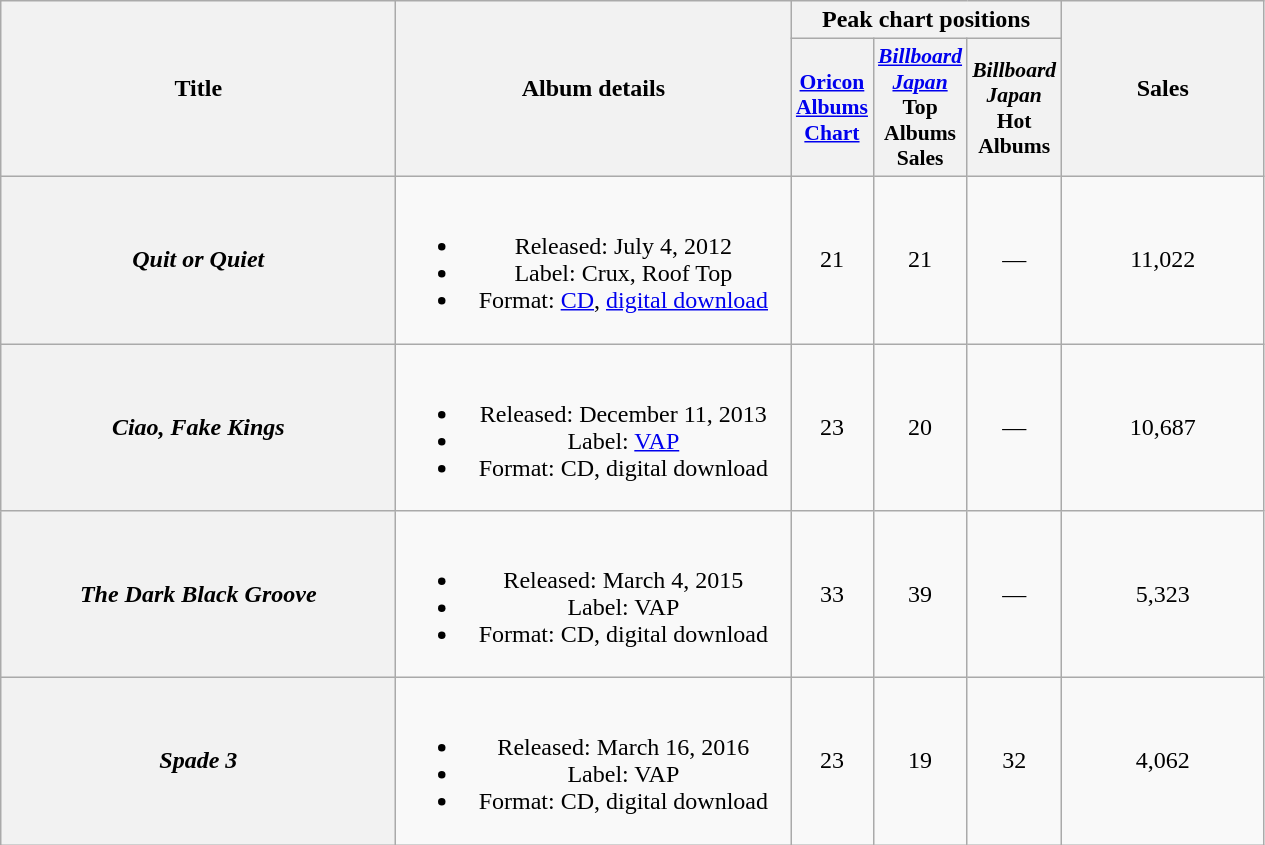<table class="wikitable plainrowheaders" style="text-align:center;" border="1">
<tr>
<th scope="col" rowspan="2" style="width:16em;">Title</th>
<th scope="col" rowspan="2" style="width:16em;">Album details</th>
<th scope="col" colspan="3">Peak chart positions</th>
<th scope="col" rowspan="2" style="width:8em;">Sales</th>
</tr>
<tr>
<th scope="col" style="width:2.2em;font-size:90%;"><a href='#'>Oricon Albums Chart</a><br></th>
<th scope="col" style="width:2.2em;font-size:90%;"><em><a href='#'>Billboard Japan</a></em> Top Albums Sales<br></th>
<th scope="col" style="width:2.2em;font-size:90%;"><em>Billboard Japan</em> Hot Albums<br></th>
</tr>
<tr>
<th scope="row"><em>Quit or Quiet</em></th>
<td><br><ul><li>Released: July 4, 2012</li><li>Label: Crux, Roof Top</li><li>Format: <a href='#'>CD</a>, <a href='#'>digital download</a></li></ul></td>
<td>21</td>
<td>21</td>
<td>—</td>
<td>11,022</td>
</tr>
<tr>
<th scope="row"><em>Ciao, Fake Kings</em></th>
<td><br><ul><li>Released: December 11, 2013</li><li>Label: <a href='#'>VAP</a></li><li>Format: CD, digital download</li></ul></td>
<td>23</td>
<td>20</td>
<td>—</td>
<td>10,687</td>
</tr>
<tr>
<th scope="row"><em>The Dark Black Groove</em></th>
<td><br><ul><li>Released: March 4, 2015</li><li>Label: VAP</li><li>Format: CD, digital download</li></ul></td>
<td>33</td>
<td>39</td>
<td>—</td>
<td>5,323</td>
</tr>
<tr>
<th scope="row"><em>Spade 3</em></th>
<td><br><ul><li>Released: March 16, 2016</li><li>Label: VAP</li><li>Format: CD, digital download</li></ul></td>
<td>23</td>
<td>19</td>
<td>32</td>
<td>4,062</td>
</tr>
</table>
